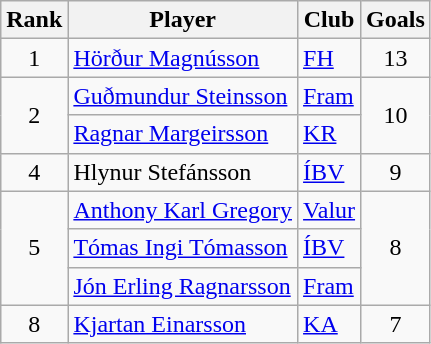<table class="wikitable" style="text-align:center;">
<tr>
<th>Rank</th>
<th>Player</th>
<th>Club</th>
<th>Goals</th>
</tr>
<tr>
<td>1</td>
<td align="left"> <a href='#'>Hörður Magnússon</a></td>
<td align="left"><a href='#'>FH</a></td>
<td>13</td>
</tr>
<tr>
<td rowspan=2>2</td>
<td align="left"> <a href='#'>Guðmundur Steinsson</a></td>
<td align="left"><a href='#'>Fram</a></td>
<td rowspan=2>10</td>
</tr>
<tr>
<td align="left"> <a href='#'>Ragnar Margeirsson</a></td>
<td align="left"><a href='#'>KR</a></td>
</tr>
<tr>
<td>4</td>
<td align="left"> Hlynur Stefánsson</td>
<td align="left"><a href='#'>ÍBV</a></td>
<td>9</td>
</tr>
<tr>
<td rowspan=3>5</td>
<td align="left"> <a href='#'>Anthony Karl Gregory</a></td>
<td align="left"><a href='#'>Valur</a></td>
<td rowspan=3>8</td>
</tr>
<tr>
<td align="left"> <a href='#'>Tómas Ingi Tómasson</a></td>
<td align="left"><a href='#'>ÍBV</a></td>
</tr>
<tr>
<td align="left"> <a href='#'>Jón Erling Ragnarsson</a></td>
<td align="left"><a href='#'>Fram</a></td>
</tr>
<tr>
<td>8</td>
<td align="left"> <a href='#'>Kjartan Einarsson</a></td>
<td align="left"><a href='#'>KA</a></td>
<td>7</td>
</tr>
</table>
